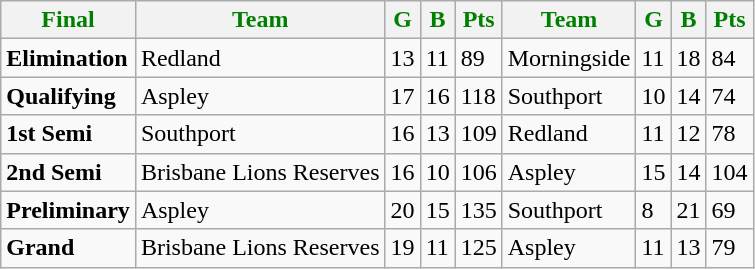<table class="wikitable">
<tr>
<th style="color:green">Final</th>
<th style="color:green">Team</th>
<th style="color:green">G</th>
<th style="color:green">B</th>
<th style="color:green">Pts</th>
<th style="color:green">Team</th>
<th style="color:green">G</th>
<th style="color:green">B</th>
<th style="color:green">Pts</th>
</tr>
<tr>
<td><strong>Elimination</strong></td>
<td>Redland</td>
<td>13</td>
<td>11</td>
<td>89</td>
<td>Morningside</td>
<td>11</td>
<td>18</td>
<td>84</td>
</tr>
<tr>
<td><strong>Qualifying</strong></td>
<td>Aspley</td>
<td>17</td>
<td>16</td>
<td>118</td>
<td>Southport</td>
<td>10</td>
<td>14</td>
<td>74</td>
</tr>
<tr>
<td><strong>1st Semi</strong></td>
<td>Southport</td>
<td>16</td>
<td>13</td>
<td>109</td>
<td>Redland</td>
<td>11</td>
<td>12</td>
<td>78</td>
</tr>
<tr>
<td><strong>2nd Semi</strong></td>
<td>Brisbane Lions Reserves</td>
<td>16</td>
<td>10</td>
<td>106</td>
<td>Aspley</td>
<td>15</td>
<td>14</td>
<td>104</td>
</tr>
<tr>
<td><strong>Preliminary</strong></td>
<td>Aspley</td>
<td>20</td>
<td>15</td>
<td>135</td>
<td>Southport</td>
<td>8</td>
<td>21</td>
<td>69</td>
</tr>
<tr>
<td><strong>Grand</strong></td>
<td>Brisbane Lions Reserves</td>
<td>19</td>
<td>11</td>
<td>125</td>
<td>Aspley</td>
<td>11</td>
<td>13</td>
<td>79</td>
</tr>
</table>
